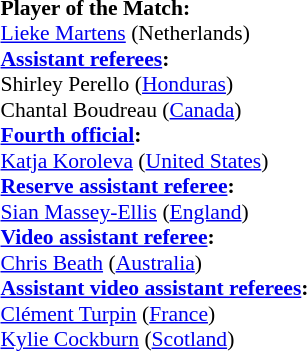<table width=50% style="font-size:90%">
<tr>
<td><br><strong>Player of the Match:</strong>
<br><a href='#'>Lieke Martens</a> (Netherlands)<br><strong><a href='#'>Assistant referees</a>:</strong>
<br>Shirley Perello (<a href='#'>Honduras</a>)
<br>Chantal Boudreau (<a href='#'>Canada</a>)
<br><strong><a href='#'>Fourth official</a>:</strong>
<br><a href='#'>Katja Koroleva</a> (<a href='#'>United States</a>)
<br><strong><a href='#'>Reserve assistant referee</a>:</strong>
<br><a href='#'>Sian Massey-Ellis</a> (<a href='#'>England</a>)
<br><strong><a href='#'>Video assistant referee</a>:</strong>
<br><a href='#'>Chris Beath</a> (<a href='#'>Australia</a>)
<br><strong><a href='#'>Assistant video assistant referees</a>:</strong>
<br><a href='#'>Clément Turpin</a> (<a href='#'>France</a>)
<br><a href='#'>Kylie Cockburn</a> (<a href='#'>Scotland</a>)</td>
</tr>
</table>
